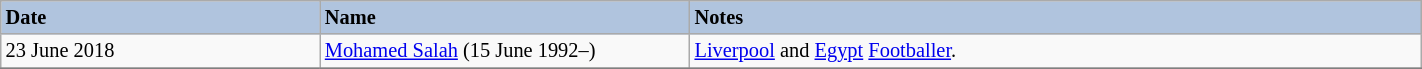<table class="wikitable" width="75%" style="font-size: 85%; border: gray solid 1px; border-collapse: collapse; text-align: middle;">
<tr>
<th style="text-align: left;background:#B0C4DE">Date</th>
<th width="240" style="text-align: left;background:#B0C4DE">Name</th>
<th style="text-align: left;background:#B0C4DE">Notes</th>
</tr>
<tr>
<td>23 June 2018</td>
<td><a href='#'>Mohamed Salah</a> (15 June 1992–)</td>
<td><a href='#'>Liverpool</a> and <a href='#'>Egypt</a> <a href='#'>Footballer</a>.  </td>
</tr>
<tr>
</tr>
</table>
